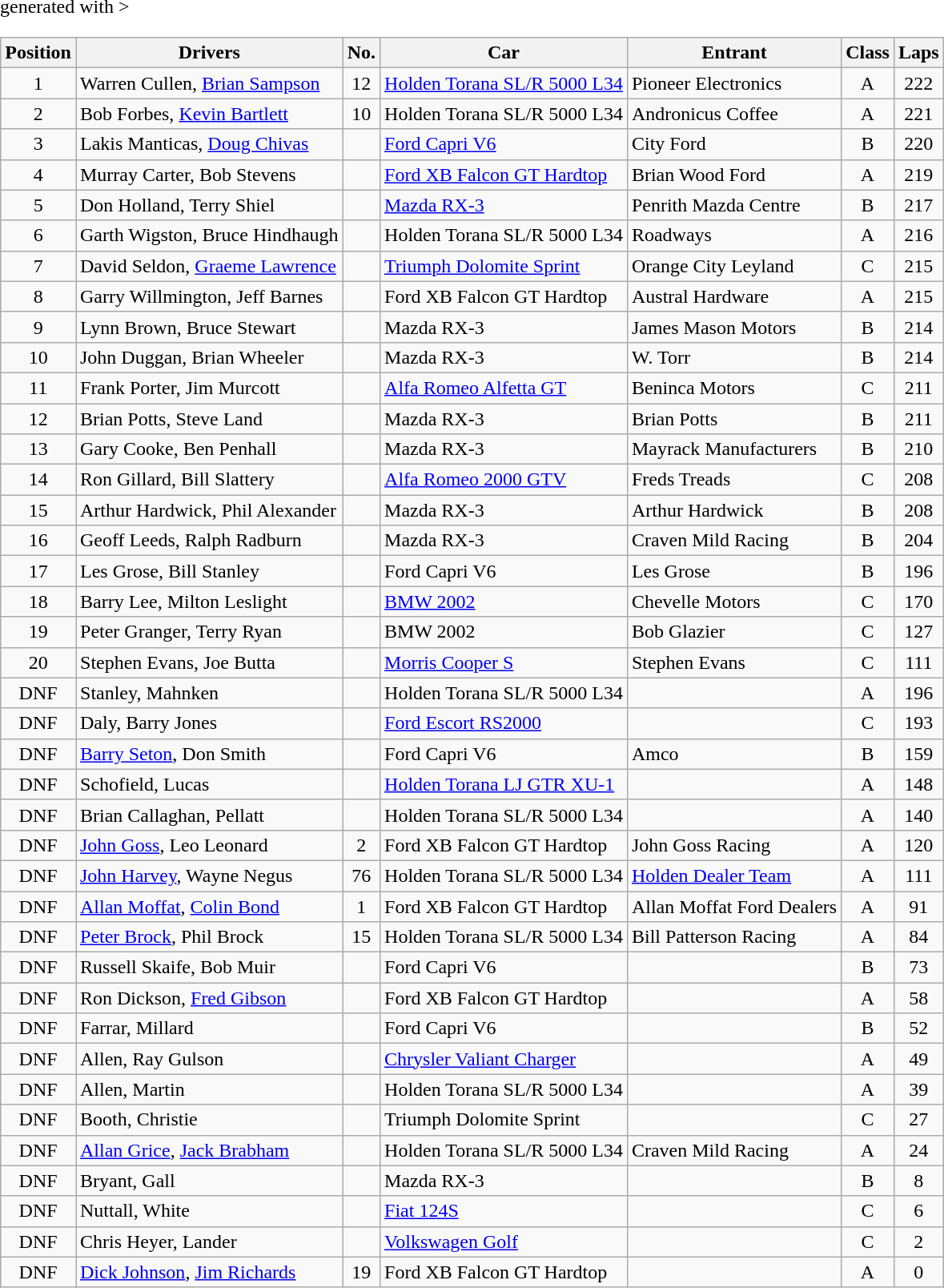<table class="wikitable" <hiddentext>generated with >
<tr>
<th>Position</th>
<th>Drivers</th>
<th>No.</th>
<th>Car</th>
<th>Entrant</th>
<th>Class</th>
<th>Laps</th>
</tr>
<tr>
<td align="center">1</td>
<td>Warren Cullen, <a href='#'>Brian Sampson</a></td>
<td align="center">12</td>
<td><a href='#'>Holden Torana SL/R 5000 L34</a></td>
<td>Pioneer Electronics</td>
<td align="center">A</td>
<td align="center">222</td>
</tr>
<tr>
<td align="center">2</td>
<td>Bob Forbes, <a href='#'>Kevin Bartlett</a></td>
<td align="center">10</td>
<td>Holden Torana SL/R 5000 L34</td>
<td>Andronicus Coffee</td>
<td align="center">A</td>
<td align="center">221</td>
</tr>
<tr>
<td align="center">3</td>
<td>Lakis Manticas, <a href='#'>Doug Chivas</a></td>
<td align="center"></td>
<td><a href='#'>Ford Capri V6</a></td>
<td>City Ford</td>
<td align="center">B</td>
<td align="center">220</td>
</tr>
<tr>
<td align="center">4</td>
<td>Murray Carter, Bob Stevens</td>
<td align="center"></td>
<td><a href='#'>Ford XB Falcon GT Hardtop</a></td>
<td>Brian Wood Ford</td>
<td align="center">A</td>
<td align="center">219</td>
</tr>
<tr>
<td align="center">5</td>
<td>Don Holland, Terry Shiel</td>
<td align="center"></td>
<td><a href='#'>Mazda RX-3</a></td>
<td>Penrith Mazda Centre</td>
<td align="center">B</td>
<td align="center">217</td>
</tr>
<tr>
<td align="center">6</td>
<td>Garth Wigston, Bruce Hindhaugh</td>
<td align="center"></td>
<td>Holden Torana SL/R 5000 L34</td>
<td>Roadways</td>
<td align="center">A</td>
<td align="center">216</td>
</tr>
<tr>
<td align="center">7</td>
<td>David Seldon, <a href='#'>Graeme Lawrence</a></td>
<td align="center"></td>
<td><a href='#'>Triumph Dolomite Sprint</a></td>
<td>Orange City Leyland</td>
<td align="center">C</td>
<td align="center">215</td>
</tr>
<tr>
<td align="center">8</td>
<td>Garry Willmington, Jeff Barnes</td>
<td align="center"></td>
<td>Ford XB Falcon GT Hardtop</td>
<td>Austral Hardware</td>
<td align="center">A</td>
<td align="center">215</td>
</tr>
<tr>
<td align="center">9</td>
<td>Lynn Brown, Bruce Stewart</td>
<td align="center"></td>
<td>Mazda RX-3</td>
<td>James Mason Motors</td>
<td align="center">B</td>
<td align="center">214</td>
</tr>
<tr>
<td align="center">10</td>
<td>John Duggan, Brian Wheeler</td>
<td align="center"></td>
<td>Mazda RX-3</td>
<td>W. Torr</td>
<td align="center">B</td>
<td align="center">214</td>
</tr>
<tr>
<td align="center">11</td>
<td>Frank Porter, Jim Murcott</td>
<td align="center"></td>
<td><a href='#'>Alfa Romeo Alfetta GT</a></td>
<td>Beninca Motors</td>
<td align="center">C</td>
<td align="center">211</td>
</tr>
<tr>
<td align="center">12</td>
<td>Brian Potts, Steve Land</td>
<td align="center"></td>
<td>Mazda RX-3</td>
<td>Brian Potts</td>
<td align="center">B</td>
<td align="center">211</td>
</tr>
<tr>
<td align="center">13</td>
<td>Gary Cooke, Ben Penhall</td>
<td align="center"></td>
<td>Mazda RX-3</td>
<td>Mayrack Manufacturers</td>
<td align="center">B</td>
<td align="center">210</td>
</tr>
<tr>
<td align="center">14</td>
<td>Ron Gillard, Bill Slattery</td>
<td align="center"></td>
<td><a href='#'>Alfa Romeo 2000 GTV</a></td>
<td>Freds Treads</td>
<td align="center">C</td>
<td align="center">208</td>
</tr>
<tr>
<td align="center">15</td>
<td>Arthur Hardwick, Phil Alexander</td>
<td align="center"></td>
<td>Mazda RX-3</td>
<td>Arthur Hardwick</td>
<td align="center">B</td>
<td align="center">208</td>
</tr>
<tr>
<td align="center">16</td>
<td>Geoff Leeds, Ralph Radburn</td>
<td align="center"></td>
<td>Mazda RX-3</td>
<td>Craven Mild Racing</td>
<td align="center">B</td>
<td align="center">204</td>
</tr>
<tr>
<td align="center">17</td>
<td>Les Grose, Bill Stanley</td>
<td align="center"></td>
<td>Ford Capri V6</td>
<td>Les Grose</td>
<td align="center">B</td>
<td align="center">196</td>
</tr>
<tr>
<td align="center">18</td>
<td>Barry Lee, Milton Leslight</td>
<td align="center"></td>
<td><a href='#'>BMW 2002</a></td>
<td>Chevelle Motors</td>
<td align="center">C</td>
<td align="center">170</td>
</tr>
<tr>
<td align="center">19</td>
<td>Peter Granger, Terry Ryan</td>
<td align="center"></td>
<td>BMW 2002</td>
<td>Bob Glazier</td>
<td align="center">C</td>
<td align="center">127</td>
</tr>
<tr>
<td align="center">20</td>
<td>Stephen Evans, Joe Butta</td>
<td align="center"></td>
<td><a href='#'>Morris Cooper S</a></td>
<td>Stephen Evans</td>
<td align="center">C</td>
<td align="center">111</td>
</tr>
<tr>
<td align="center">DNF</td>
<td>Stanley, Mahnken</td>
<td align="center"></td>
<td>Holden Torana SL/R 5000 L34</td>
<td></td>
<td align="center">A</td>
<td align="center">196</td>
</tr>
<tr>
<td align="center">DNF</td>
<td>Daly, Barry Jones</td>
<td align="center"></td>
<td><a href='#'>Ford Escort RS2000</a></td>
<td></td>
<td align="center">C</td>
<td align="center">193</td>
</tr>
<tr>
<td align="center">DNF</td>
<td><a href='#'>Barry Seton</a>, Don Smith</td>
<td align="center"></td>
<td>Ford Capri V6</td>
<td>Amco</td>
<td align="center">B</td>
<td align="center">159</td>
</tr>
<tr>
<td align="center">DNF</td>
<td>Schofield, Lucas</td>
<td align="center"></td>
<td><a href='#'>Holden Torana LJ GTR XU-1</a></td>
<td></td>
<td align="center">A</td>
<td align="center">148</td>
</tr>
<tr>
<td align="center">DNF</td>
<td>Brian Callaghan, Pellatt</td>
<td align="center"></td>
<td>Holden Torana SL/R 5000 L34</td>
<td></td>
<td align="center">A</td>
<td align="center">140</td>
</tr>
<tr>
<td align="center">DNF</td>
<td><a href='#'>John Goss</a>, Leo Leonard</td>
<td align="center">2</td>
<td>Ford XB Falcon GT Hardtop</td>
<td>John Goss Racing</td>
<td align="center">A</td>
<td align="center">120</td>
</tr>
<tr>
<td align="center">DNF</td>
<td><a href='#'>John Harvey</a>, Wayne Negus</td>
<td align="center">76</td>
<td>Holden Torana SL/R 5000 L34</td>
<td><a href='#'>Holden Dealer Team</a></td>
<td align="center">A</td>
<td align="center">111</td>
</tr>
<tr>
<td align="center">DNF</td>
<td><a href='#'>Allan Moffat</a>, <a href='#'>Colin Bond</a></td>
<td align="center">1</td>
<td>Ford XB Falcon GT Hardtop</td>
<td>Allan Moffat Ford Dealers</td>
<td align="center">A</td>
<td align="center">91</td>
</tr>
<tr>
<td align="center">DNF</td>
<td><a href='#'>Peter Brock</a>, Phil Brock</td>
<td align="center">15</td>
<td>Holden Torana SL/R 5000 L34</td>
<td>Bill Patterson Racing</td>
<td align="center">A</td>
<td align="center">84</td>
</tr>
<tr>
<td align="center">DNF</td>
<td>Russell Skaife, Bob Muir</td>
<td align="center"></td>
<td>Ford Capri V6</td>
<td></td>
<td align="center">B</td>
<td align="center">73</td>
</tr>
<tr>
<td align="center">DNF</td>
<td>Ron Dickson, <a href='#'>Fred Gibson</a></td>
<td align="center"></td>
<td>Ford XB Falcon GT Hardtop</td>
<td></td>
<td align="center">A</td>
<td align="center">58</td>
</tr>
<tr>
<td align="center">DNF</td>
<td>Farrar, Millard</td>
<td align="center"></td>
<td>Ford Capri V6</td>
<td></td>
<td align="center">B</td>
<td align="center">52</td>
</tr>
<tr>
<td align="center">DNF</td>
<td>Allen, Ray Gulson</td>
<td align="center"></td>
<td><a href='#'>Chrysler Valiant Charger</a></td>
<td></td>
<td align="center">A</td>
<td align="center">49</td>
</tr>
<tr>
<td align="center">DNF</td>
<td>Allen, Martin</td>
<td align="center"></td>
<td>Holden Torana SL/R 5000 L34</td>
<td></td>
<td align="center">A</td>
<td align="center">39</td>
</tr>
<tr>
<td align="center">DNF</td>
<td>Booth, Christie</td>
<td align="center"></td>
<td>Triumph Dolomite Sprint</td>
<td></td>
<td align="center">C</td>
<td align="center">27</td>
</tr>
<tr>
<td align="center">DNF</td>
<td><a href='#'>Allan Grice</a>, <a href='#'>Jack Brabham</a></td>
<td align="center"></td>
<td>Holden Torana SL/R 5000 L34</td>
<td>Craven Mild Racing</td>
<td align="center">A</td>
<td align="center">24</td>
</tr>
<tr>
<td align="center">DNF</td>
<td>Bryant, Gall</td>
<td align="center"></td>
<td>Mazda RX-3</td>
<td></td>
<td align="center">B</td>
<td align="center">8</td>
</tr>
<tr>
<td align="center">DNF</td>
<td>Nuttall, White</td>
<td align="center"></td>
<td><a href='#'>Fiat 124S</a></td>
<td></td>
<td align="center">C</td>
<td align="center">6</td>
</tr>
<tr>
<td align="center">DNF</td>
<td>Chris Heyer, Lander</td>
<td align="center"></td>
<td><a href='#'>Volkswagen Golf</a></td>
<td></td>
<td align="center">C</td>
<td align="center">2</td>
</tr>
<tr>
<td align="center">DNF</td>
<td><a href='#'>Dick Johnson</a>, <a href='#'>Jim Richards</a></td>
<td align="center">19</td>
<td>Ford XB Falcon GT Hardtop</td>
<td></td>
<td align="center">A</td>
<td align="center">0</td>
</tr>
</table>
